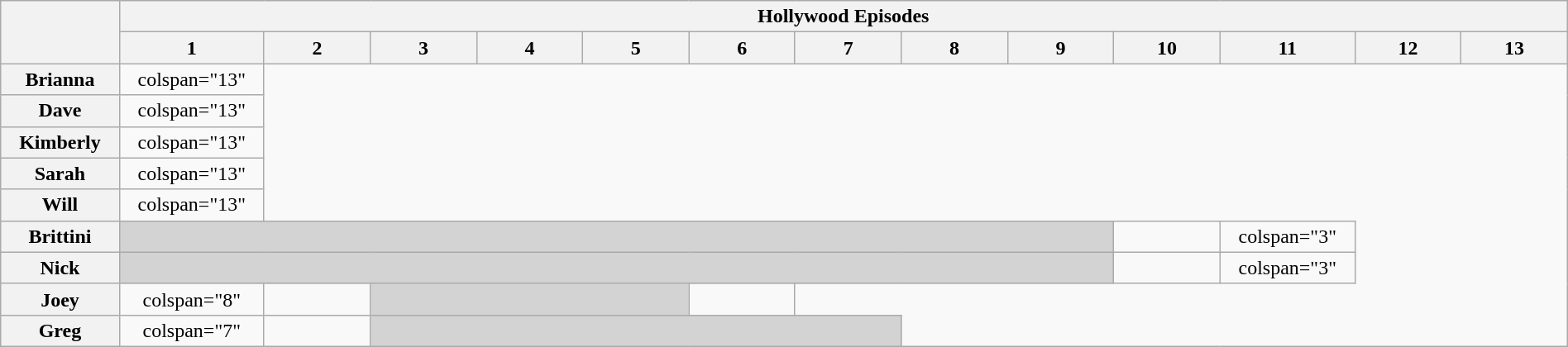<table class="wikitable" style="text-align:center; width:100%">
<tr>
<th scope="col" rowspan="2" style="width:5%;"></th>
<th scope="colgroup" colspan="13">Hollywood Episodes</th>
</tr>
<tr>
<th scope="col" style="width:5%;">1</th>
<th scope="col" style="width:5%;">2</th>
<th scope="col" style="width:5%;">3</th>
<th scope="col" style="width:5%;">4</th>
<th scope="col" style="width:5%;">5</th>
<th scope="col" style="width:5%;">6</th>
<th scope="col" style="width:5%;">7</th>
<th scope="col" style="width:5%;">8</th>
<th scope="col" style="width:5%;">9</th>
<th scope="col" style="width:5%;">10</th>
<th scope="col" style="width:5%;">11</th>
<th scope="col" style="width:5%;">12</th>
<th scope="col" style="width:5%;">13</th>
</tr>
<tr>
<th scope="row">Brianna</th>
<td>colspan="13" </td>
</tr>
<tr>
<th scope="row">Dave</th>
<td>colspan="13" </td>
</tr>
<tr>
<th scope="row">Kimberly</th>
<td>colspan="13" </td>
</tr>
<tr>
<th scope="row">Sarah</th>
<td>colspan="13" </td>
</tr>
<tr>
<th scope="row">Will</th>
<td>colspan="13" </td>
</tr>
<tr>
<th scope="row">Brittini</th>
<td style="background:lightgrey;" colspan="9"></td>
<td></td>
<td>colspan="3" </td>
</tr>
<tr>
<th scope="row">Nick</th>
<td style="background:lightgrey;" colspan="9"></td>
<td></td>
<td>colspan="3" </td>
</tr>
<tr>
<th scope="row">Joey</th>
<td>colspan="8" </td>
<td></td>
<td style="background:lightgrey;" colspan="3"></td>
<td></td>
</tr>
<tr>
<th scope="row">Greg</th>
<td>colspan="7" </td>
<td></td>
<td style="background:lightgrey;" colspan="5"></td>
</tr>
</table>
